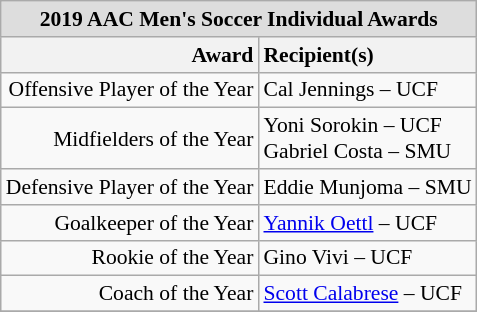<table class="wikitable" style="white-space:nowrap; font-size:90%;">
<tr>
<td colspan="2" style="text-align:center; background:#ddd;"><strong>2019 AAC Men's Soccer Individual Awards</strong></td>
</tr>
<tr>
<th style="text-align:right;">Award</th>
<th style="text-align:left;">Recipient(s)</th>
</tr>
<tr>
<td style="text-align:right;">Offensive Player of the Year</td>
<td style="text-align:left;">Cal Jennings – UCF</td>
</tr>
<tr>
<td style="text-align:right;">Midfielders of the Year</td>
<td style="text-align:left;">Yoni Sorokin – UCF<br>Gabriel Costa – SMU</td>
</tr>
<tr>
<td style="text-align:right;">Defensive Player of the Year</td>
<td style="text-align:left;">Eddie Munjoma – SMU</td>
</tr>
<tr>
<td style="text-align:right;">Goalkeeper of the Year</td>
<td style="text-align:left;"><a href='#'>Yannik Oettl</a> – UCF</td>
</tr>
<tr>
<td style="text-align:right;">Rookie of the Year</td>
<td style="text-align:left;">Gino Vivi – UCF</td>
</tr>
<tr>
<td style="text-align:right;">Coach of the Year</td>
<td style="text-align:left;"><a href='#'>Scott Calabrese</a> – UCF</td>
</tr>
<tr>
</tr>
</table>
